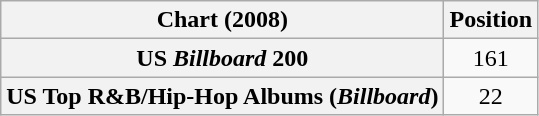<table class="wikitable sortable plainrowheaders" style="text-align:center">
<tr>
<th scope="col">Chart (2008)</th>
<th scope="col">Position</th>
</tr>
<tr>
<th scope="row">US <em>Billboard</em> 200</th>
<td>161</td>
</tr>
<tr>
<th scope="row">US Top R&B/Hip-Hop Albums (<em>Billboard</em>)</th>
<td>22</td>
</tr>
</table>
